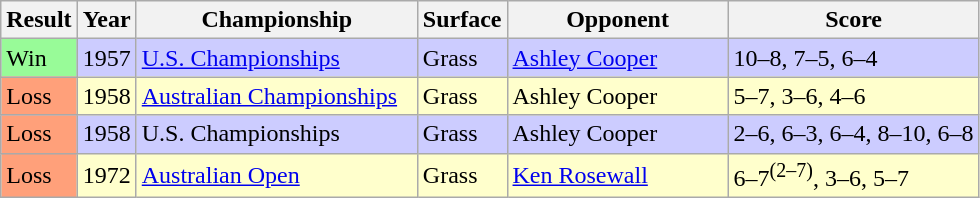<table class="sortable wikitable">
<tr>
<th style="width:40px">Result</th>
<th style="width:30px">Year</th>
<th style="width:180px">Championship</th>
<th style="width:50px">Surface</th>
<th style="width:140px">Opponent</th>
<th style="width:160px" class="unsortable">Score</th>
</tr>
<tr style="background:#ccf;">
<td style="background:#98fb98;">Win</td>
<td>1957</td>
<td><a href='#'>U.S. Championships</a></td>
<td>Grass</td>
<td> <a href='#'>Ashley Cooper</a></td>
<td>10–8, 7–5, 6–4</td>
</tr>
<tr style="background:#ffc;">
<td style="background:#ffa07a;">Loss</td>
<td>1958</td>
<td><a href='#'>Australian Championships</a></td>
<td>Grass</td>
<td> Ashley Cooper</td>
<td>5–7, 3–6, 4–6</td>
</tr>
<tr style="background:#ccf;">
<td style="background:#ffa07a;">Loss</td>
<td>1958</td>
<td>U.S. Championships</td>
<td>Grass</td>
<td> Ashley Cooper</td>
<td>2–6, 6–3, 6–4, 8–10, 6–8</td>
</tr>
<tr style="background:#ffc;">
<td style="background:#ffa07a;">Loss</td>
<td>1972</td>
<td><a href='#'>Australian Open</a></td>
<td>Grass</td>
<td> <a href='#'>Ken Rosewall</a></td>
<td>6–7<sup>(2–7)</sup>, 3–6, 5–7</td>
</tr>
</table>
